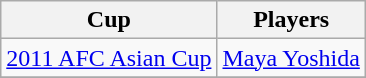<table class="wikitable" style="text-align: left">
<tr style="text-align: center">
<th>Cup</th>
<th>Players</th>
</tr>
<tr>
<td align="left"> <a href='#'>2011 AFC Asian Cup</a></td>
<td> <a href='#'>Maya Yoshida</a></td>
</tr>
<tr>
</tr>
</table>
